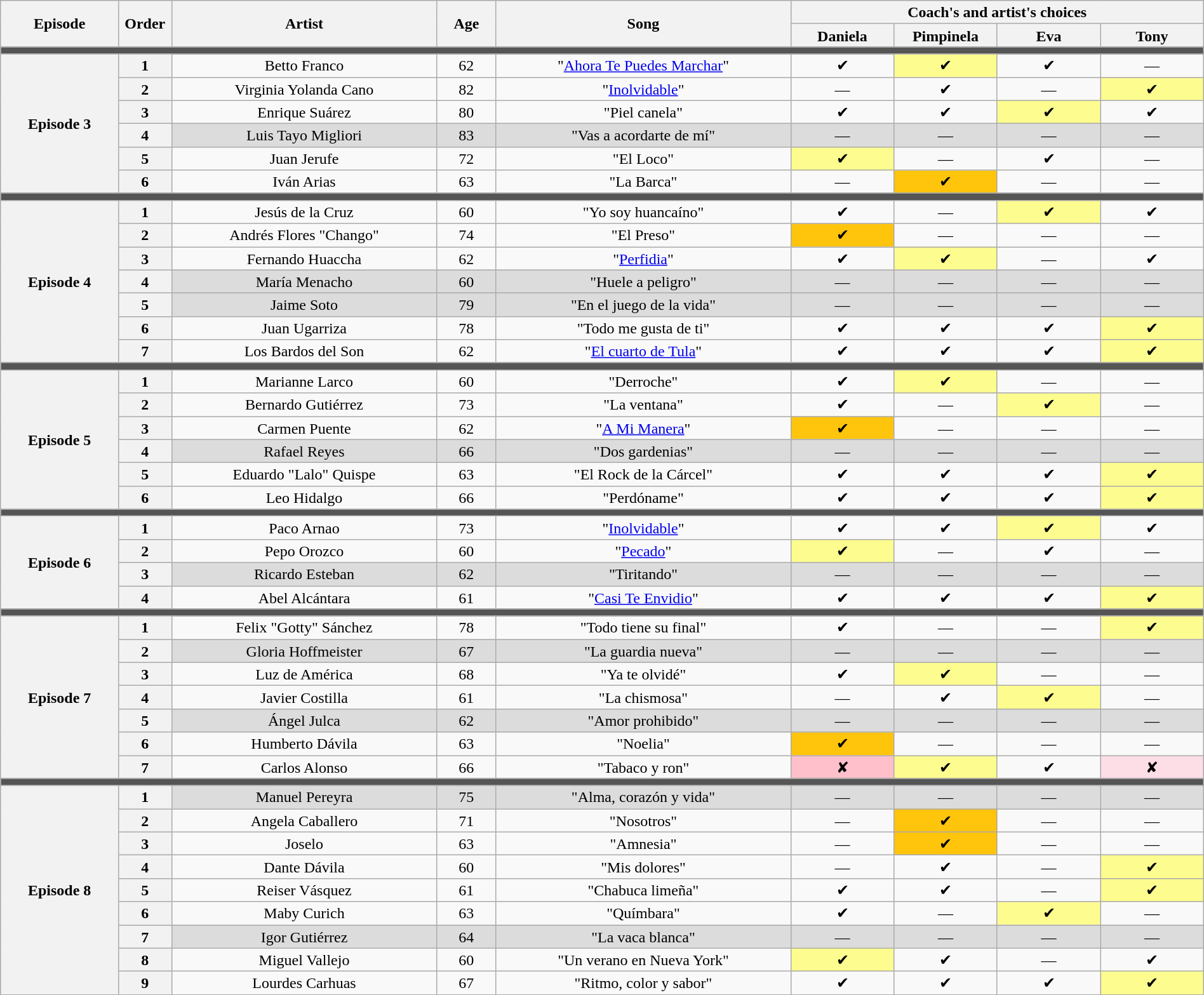<table class="wikitable" style="text-align:center; line-height:17px; width:100%">
<tr>
<th rowspan="2" scope="col" style="width:08%">Episode</th>
<th rowspan="2" scope="col" style="width:02%">Order</th>
<th rowspan="2" scope="col" style="width:18%">Artist</th>
<th rowspan="2" scope="col" style="width:04%">Age</th>
<th rowspan="2" scope="col" style="width:20%">Song</th>
<th colspan="4" scope="col" style="width:20%">Coach's and artist's choices</th>
</tr>
<tr>
<th style="width:07%">Daniela</th>
<th style="width:07%">Pimpinela</th>
<th style="width:07%">Eva</th>
<th style="width:07%">Tony</th>
</tr>
<tr>
<td colspan="9" style="background:#555"></td>
</tr>
<tr>
<th rowspan="6">Episode 3<br></th>
<th>1</th>
<td>Betto Franco</td>
<td>62</td>
<td>"<a href='#'>Ahora Te Puedes Marchar</a>"</td>
<td>✔</td>
<td style="background:#fdfc8f">✔</td>
<td>✔</td>
<td>—</td>
</tr>
<tr>
<th>2</th>
<td>Virginia Yolanda Cano</td>
<td>82</td>
<td>"<a href='#'>Inolvidable</a>"</td>
<td>—</td>
<td>✔</td>
<td>—</td>
<td style="background:#fdfc8f">✔</td>
</tr>
<tr>
<th>3</th>
<td>Enrique Suárez</td>
<td>80</td>
<td>"Piel canela"</td>
<td>✔</td>
<td>✔</td>
<td style="background:#fdfc8f">✔</td>
<td>✔</td>
</tr>
<tr style="background:#dcdcdc">
<th>4</th>
<td>Luis Tayo Migliori</td>
<td>83</td>
<td>"Vas a acordarte de mí"</td>
<td>—</td>
<td>—</td>
<td>—</td>
<td>—</td>
</tr>
<tr>
<th>5</th>
<td>Juan Jerufe</td>
<td>72</td>
<td>"El Loco"</td>
<td style="background:#fdfc8f">✔</td>
<td>—</td>
<td>✔</td>
<td>—</td>
</tr>
<tr>
<th>6</th>
<td>Iván Arias</td>
<td>63</td>
<td>"La Barca"</td>
<td>—</td>
<td style="background:#FFC40C">✔</td>
<td>—</td>
<td>—</td>
</tr>
<tr>
<td colspan="9" style="background:#555"></td>
</tr>
<tr>
<th rowspan="7">Episode 4<br></th>
<th>1</th>
<td>Jesús de la Cruz</td>
<td>60</td>
<td>"Yo soy huancaíno"</td>
<td>✔</td>
<td>—</td>
<td style="background:#fdfc8f">✔</td>
<td>✔</td>
</tr>
<tr>
<th>2</th>
<td>Andrés Flores "Chango"</td>
<td>74</td>
<td>"El Preso"</td>
<td style="background:#FFC40C">✔</td>
<td>—</td>
<td>—</td>
<td>—</td>
</tr>
<tr>
<th>3</th>
<td>Fernando Huaccha</td>
<td>62</td>
<td>"<a href='#'>Perfidia</a>"</td>
<td>✔</td>
<td style="background:#fdfc8f">✔</td>
<td>—</td>
<td>✔</td>
</tr>
<tr style="background:#dcdcdc">
<th>4</th>
<td>María Menacho</td>
<td>60</td>
<td>"Huele a peligro"</td>
<td>—</td>
<td>—</td>
<td>—</td>
<td>—</td>
</tr>
<tr style="background:#dcdcdc">
<th>5</th>
<td>Jaime Soto</td>
<td>79</td>
<td>"En el juego de la vida"</td>
<td>—</td>
<td>—</td>
<td>—</td>
<td>—</td>
</tr>
<tr>
<th>6</th>
<td>Juan Ugarriza</td>
<td>78</td>
<td>"Todo me gusta de ti"</td>
<td>✔</td>
<td>✔</td>
<td>✔</td>
<td style="background:#fdfc8f">✔</td>
</tr>
<tr>
<th>7</th>
<td>Los Bardos del Son</td>
<td>62</td>
<td>"<a href='#'>El cuarto de Tula</a>"</td>
<td>✔</td>
<td>✔</td>
<td>✔</td>
<td style="background:#fdfc8f">✔</td>
</tr>
<tr>
<td colspan="9" style="background:#555"></td>
</tr>
<tr>
<th rowspan="6">Episode 5<br></th>
<th>1</th>
<td>Marianne Larco</td>
<td>60</td>
<td>"Derroche"</td>
<td>✔</td>
<td style="background:#fdfc8f">✔</td>
<td>—</td>
<td>—</td>
</tr>
<tr>
<th>2</th>
<td>Bernardo Gutiérrez</td>
<td>73</td>
<td>"La ventana"</td>
<td>✔</td>
<td>—</td>
<td style="background:#fdfc8f">✔</td>
<td>—</td>
</tr>
<tr>
<th>3</th>
<td>Carmen Puente</td>
<td>62</td>
<td>"<a href='#'>A Mi Manera</a>"</td>
<td style="background:#FFC40C">✔</td>
<td>—</td>
<td>—</td>
<td>—</td>
</tr>
<tr style="background:#dcdcdc">
<th>4</th>
<td>Rafael Reyes</td>
<td>66</td>
<td>"Dos gardenias"</td>
<td>—</td>
<td>—</td>
<td>—</td>
<td>—</td>
</tr>
<tr>
<th>5</th>
<td>Eduardo "Lalo" Quispe</td>
<td>63</td>
<td>"El Rock de la Cárcel"</td>
<td>✔</td>
<td>✔</td>
<td>✔</td>
<td style="background:#fdfc8f">✔</td>
</tr>
<tr>
<th>6</th>
<td>Leo Hidalgo</td>
<td>66</td>
<td>"Perdóname"</td>
<td>✔</td>
<td>✔</td>
<td>✔</td>
<td style="background:#fdfc8f">✔</td>
</tr>
<tr>
<td colspan="9" style="background:#555"></td>
</tr>
<tr>
<th rowspan="4">Episode 6<br></th>
<th>1</th>
<td>Paco Arnao</td>
<td>73</td>
<td>"<a href='#'>Inolvidable</a>"</td>
<td>✔</td>
<td>✔</td>
<td style="background:#fdfc8f">✔</td>
<td>✔</td>
</tr>
<tr>
<th>2</th>
<td>Pepo Orozco</td>
<td>60</td>
<td>"<a href='#'>Pecado</a>"</td>
<td style="background:#fdfc8f">✔</td>
<td>—</td>
<td>✔</td>
<td>—</td>
</tr>
<tr style="background:#dcdcdc">
<th>3</th>
<td>Ricardo Esteban</td>
<td>62</td>
<td>"Tiritando"</td>
<td>—</td>
<td>—</td>
<td>—</td>
<td>—</td>
</tr>
<tr>
<th>4</th>
<td>Abel Alcántara</td>
<td>61</td>
<td>"<a href='#'>Casi Te Envidio</a>"</td>
<td>✔</td>
<td>✔</td>
<td>✔</td>
<td style="background:#fdfc8f">✔</td>
</tr>
<tr>
<td colspan="9" style="background:#555"></td>
</tr>
<tr>
<th rowspan="7">Episode 7<br></th>
<th>1</th>
<td>Felix "Gotty" Sánchez</td>
<td>78</td>
<td>"Todo tiene su final"</td>
<td>✔</td>
<td>—</td>
<td>—</td>
<td style="background:#fdfc8f">✔</td>
</tr>
<tr style="background:#dcdcdc">
<th>2</th>
<td>Gloria Hoffmeister</td>
<td>67</td>
<td>"La guardia nueva"</td>
<td>—</td>
<td>—</td>
<td>—</td>
<td>—</td>
</tr>
<tr>
<th>3</th>
<td>Luz de América</td>
<td>68</td>
<td>"Ya te olvidé"</td>
<td>✔</td>
<td style="background:#fdfc8f">✔</td>
<td>—</td>
<td>—</td>
</tr>
<tr>
<th>4</th>
<td>Javier Costilla</td>
<td>61</td>
<td>"La chismosa"</td>
<td>—</td>
<td>✔</td>
<td style="background:#fdfc8f">✔</td>
<td>—</td>
</tr>
<tr style="background:#dcdcdc">
<th>5</th>
<td>Ángel Julca</td>
<td>62</td>
<td>"Amor prohibido"</td>
<td>—</td>
<td>—</td>
<td>—</td>
<td>—</td>
</tr>
<tr>
<th>6</th>
<td>Humberto Dávila</td>
<td>63</td>
<td>"Noelia"</td>
<td style="background:#FFC40C">✔</td>
<td>—</td>
<td>—</td>
<td>—</td>
</tr>
<tr>
<th>7</th>
<td>Carlos Alonso</td>
<td>66</td>
<td>"Tabaco y ron"</td>
<td style="background:pink">✘</td>
<td style="background:#fdfc8f">✔</td>
<td>✔</td>
<td style="background:#fddde6">✘</td>
</tr>
<tr>
<td colspan="9" style="background:#555"></td>
</tr>
<tr style="background:#dcdcdc">
<th rowspan="10">Episode 8<br></th>
<th>1</th>
<td>Manuel Pereyra</td>
<td>75</td>
<td>"Alma, corazón y vida"</td>
<td>—</td>
<td>—</td>
<td>—</td>
<td>—</td>
</tr>
<tr>
<th>2</th>
<td>Angela Caballero</td>
<td>71</td>
<td>"Nosotros"</td>
<td>—</td>
<td style="background:#FFC40C">✔</td>
<td>—</td>
<td>—</td>
</tr>
<tr>
<th>3</th>
<td>Joselo</td>
<td>63</td>
<td>"Amnesia"</td>
<td>—</td>
<td style="background:#FFC40C">✔</td>
<td>—</td>
<td>—</td>
</tr>
<tr>
<th>4</th>
<td>Dante Dávila</td>
<td>60</td>
<td>"Mis dolores"</td>
<td>—</td>
<td>✔</td>
<td>—</td>
<td style="background:#fdfc8f">✔</td>
</tr>
<tr>
<th>5</th>
<td>Reiser Vásquez</td>
<td>61</td>
<td>"Chabuca limeña"</td>
<td>✔</td>
<td>✔</td>
<td>—</td>
<td style="background:#fdfc8f">✔</td>
</tr>
<tr>
<th>6</th>
<td>Maby Curich</td>
<td>63</td>
<td>"Químbara"</td>
<td>✔</td>
<td>—</td>
<td style="background:#fdfc8f">✔</td>
<td>—</td>
</tr>
<tr style="background:#dcdcdc">
<th>7</th>
<td>Igor Gutiérrez</td>
<td>64</td>
<td>"La vaca blanca"</td>
<td>—</td>
<td>—</td>
<td>—</td>
<td>—</td>
</tr>
<tr>
<th>8</th>
<td>Miguel Vallejo</td>
<td>60</td>
<td>"Un verano en Nueva York"</td>
<td style="background:#fdfc8f">✔</td>
<td>✔</td>
<td>—</td>
<td>✔</td>
</tr>
<tr>
<th>9</th>
<td>Lourdes Carhuas</td>
<td>67</td>
<td>"Ritmo, color y sabor"</td>
<td>✔</td>
<td>✔</td>
<td>✔</td>
<td style="background:#fdfc8f">✔</td>
</tr>
<tr>
</tr>
</table>
